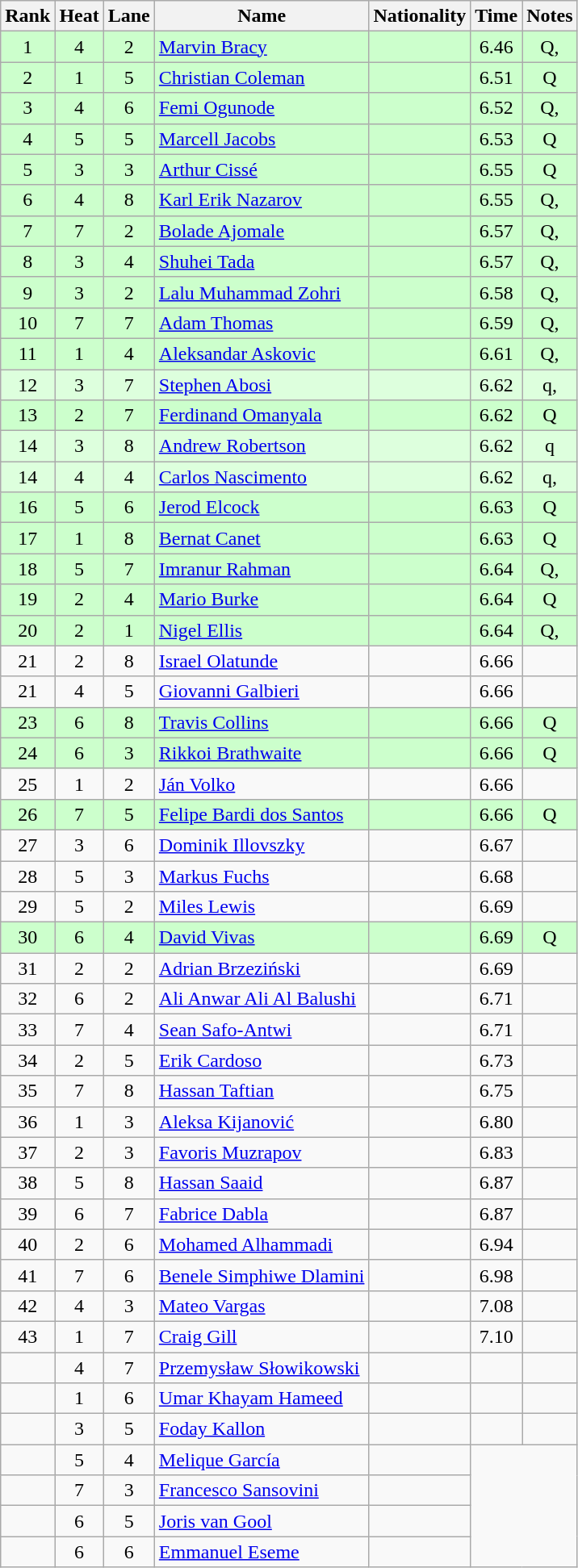<table class="wikitable sortable" style="text-align:center">
<tr>
<th>Rank</th>
<th>Heat</th>
<th>Lane</th>
<th>Name</th>
<th>Nationality</th>
<th>Time</th>
<th>Notes</th>
</tr>
<tr bgcolor=ccffcc>
<td>1</td>
<td>4</td>
<td>2</td>
<td align=left><a href='#'>Marvin Bracy</a></td>
<td align=left></td>
<td>6.46</td>
<td>Q, </td>
</tr>
<tr bgcolor=ccffcc>
<td>2</td>
<td>1</td>
<td>5</td>
<td align=left><a href='#'>Christian Coleman</a></td>
<td align=left></td>
<td>6.51</td>
<td>Q</td>
</tr>
<tr bgcolor=ccffcc>
<td>3</td>
<td>4</td>
<td>6</td>
<td align=left><a href='#'>Femi Ogunode</a></td>
<td align=left></td>
<td>6.52</td>
<td>Q, </td>
</tr>
<tr bgcolor=ccffcc>
<td>4</td>
<td>5</td>
<td>5</td>
<td align=left><a href='#'>Marcell Jacobs</a></td>
<td align=left></td>
<td>6.53</td>
<td>Q</td>
</tr>
<tr bgcolor=ccffcc>
<td>5</td>
<td>3</td>
<td>3</td>
<td align=left><a href='#'>Arthur Cissé</a></td>
<td align=left></td>
<td>6.55</td>
<td>Q</td>
</tr>
<tr bgcolor=ccffcc>
<td>6</td>
<td>4</td>
<td>8</td>
<td align=left><a href='#'>Karl Erik Nazarov</a></td>
<td align=left></td>
<td>6.55</td>
<td>Q, </td>
</tr>
<tr bgcolor=ccffcc>
<td>7</td>
<td>7</td>
<td>2</td>
<td align=left><a href='#'>Bolade Ajomale</a></td>
<td align=left></td>
<td>6.57</td>
<td>Q, </td>
</tr>
<tr bgcolor=ccffcc>
<td>8</td>
<td>3</td>
<td>4</td>
<td align=left><a href='#'>Shuhei Tada</a></td>
<td align=left></td>
<td>6.57</td>
<td>Q, </td>
</tr>
<tr bgcolor=ccffcc>
<td>9</td>
<td>3</td>
<td>2</td>
<td align=left><a href='#'>Lalu Muhammad Zohri</a></td>
<td align=left></td>
<td>6.58</td>
<td>Q, </td>
</tr>
<tr bgcolor=ccffcc>
<td>10</td>
<td>7</td>
<td>7</td>
<td align=left><a href='#'>Adam Thomas</a></td>
<td align=left></td>
<td>6.59</td>
<td>Q,</td>
</tr>
<tr bgcolor=ccffcc>
<td>11</td>
<td>1</td>
<td>4</td>
<td align=left><a href='#'>Aleksandar Askovic</a></td>
<td align=left></td>
<td>6.61</td>
<td>Q, </td>
</tr>
<tr bgcolor=ddffdd>
<td>12</td>
<td>3</td>
<td>7</td>
<td align=left><a href='#'>Stephen Abosi</a></td>
<td align=left></td>
<td>6.62</td>
<td>q, </td>
</tr>
<tr bgcolor=ccffcc>
<td>13</td>
<td>2</td>
<td>7</td>
<td align=left><a href='#'>Ferdinand Omanyala</a></td>
<td align=left></td>
<td>6.62</td>
<td>Q</td>
</tr>
<tr bgcolor=ddffdd>
<td>14</td>
<td>3</td>
<td>8</td>
<td align=left><a href='#'>Andrew Robertson</a></td>
<td align=left></td>
<td>6.62</td>
<td>q</td>
</tr>
<tr bgcolor=ddffdd>
<td>14</td>
<td>4</td>
<td>4</td>
<td align=left><a href='#'>Carlos Nascimento</a></td>
<td align=left></td>
<td>6.62</td>
<td>q, </td>
</tr>
<tr bgcolor=ccffcc>
<td>16</td>
<td>5</td>
<td>6</td>
<td align=left><a href='#'>Jerod Elcock</a></td>
<td align=left></td>
<td>6.63</td>
<td>Q</td>
</tr>
<tr bgcolor=ccffcc>
<td>17</td>
<td>1</td>
<td>8</td>
<td align=left><a href='#'>Bernat Canet</a></td>
<td align=left></td>
<td>6.63</td>
<td>Q</td>
</tr>
<tr bgcolor=ccffcc>
<td>18</td>
<td>5</td>
<td>7</td>
<td align=left><a href='#'>Imranur Rahman</a></td>
<td align=left></td>
<td>6.64</td>
<td>Q, </td>
</tr>
<tr bgcolor=ccffcc>
<td>19</td>
<td>2</td>
<td>4</td>
<td align=left><a href='#'>Mario Burke</a></td>
<td align=left></td>
<td>6.64</td>
<td>Q</td>
</tr>
<tr bgcolor=ccffcc>
<td>20</td>
<td>2</td>
<td>1</td>
<td align=left><a href='#'>Nigel Ellis</a></td>
<td align=left></td>
<td>6.64</td>
<td>Q, </td>
</tr>
<tr>
<td>21</td>
<td>2</td>
<td>8</td>
<td align=left><a href='#'>Israel Olatunde</a></td>
<td align=left></td>
<td>6.66</td>
<td></td>
</tr>
<tr>
<td>21</td>
<td>4</td>
<td>5</td>
<td align=left><a href='#'>Giovanni Galbieri</a></td>
<td align=left></td>
<td>6.66</td>
<td></td>
</tr>
<tr bgcolor=ccffcc>
<td>23</td>
<td>6</td>
<td>8</td>
<td align=left><a href='#'>Travis Collins</a></td>
<td align=left></td>
<td>6.66</td>
<td>Q</td>
</tr>
<tr bgcolor=ccffcc>
<td>24</td>
<td>6</td>
<td>3</td>
<td align=left><a href='#'>Rikkoi Brathwaite</a></td>
<td align=left></td>
<td>6.66</td>
<td>Q</td>
</tr>
<tr>
<td>25</td>
<td>1</td>
<td>2</td>
<td align=left><a href='#'>Ján Volko</a></td>
<td align=left></td>
<td>6.66</td>
<td></td>
</tr>
<tr bgcolor=ccffcc>
<td>26</td>
<td>7</td>
<td>5</td>
<td align=left><a href='#'>Felipe Bardi dos Santos</a></td>
<td align=left></td>
<td>6.66</td>
<td>Q</td>
</tr>
<tr>
<td>27</td>
<td>3</td>
<td>6</td>
<td align=left><a href='#'>Dominik Illovszky</a></td>
<td align=left></td>
<td>6.67</td>
<td></td>
</tr>
<tr>
<td>28</td>
<td>5</td>
<td>3</td>
<td align=left><a href='#'>Markus Fuchs</a></td>
<td align=left></td>
<td>6.68</td>
<td></td>
</tr>
<tr>
<td>29</td>
<td>5</td>
<td>2</td>
<td align=left><a href='#'>Miles Lewis</a></td>
<td align=left></td>
<td>6.69</td>
<td></td>
</tr>
<tr bgcolor=ccffcc>
<td>30</td>
<td>6</td>
<td>4</td>
<td align=left><a href='#'>David Vivas</a></td>
<td align=left></td>
<td>6.69</td>
<td>Q</td>
</tr>
<tr>
<td>31</td>
<td>2</td>
<td>2</td>
<td align=left><a href='#'>Adrian Brzeziński</a></td>
<td align=left></td>
<td>6.69</td>
<td></td>
</tr>
<tr>
<td>32</td>
<td>6</td>
<td>2</td>
<td align=left><a href='#'>Ali Anwar Ali Al Balushi</a></td>
<td align=left></td>
<td>6.71</td>
<td></td>
</tr>
<tr>
<td>33</td>
<td>7</td>
<td>4</td>
<td align=left><a href='#'>Sean Safo-Antwi</a></td>
<td align=left></td>
<td>6.71</td>
<td></td>
</tr>
<tr>
<td>34</td>
<td>2</td>
<td>5</td>
<td align=left><a href='#'>Erik Cardoso</a></td>
<td align=left></td>
<td>6.73</td>
<td></td>
</tr>
<tr>
<td>35</td>
<td>7</td>
<td>8</td>
<td align=left><a href='#'>Hassan Taftian</a></td>
<td align=left></td>
<td>6.75</td>
<td></td>
</tr>
<tr>
<td>36</td>
<td>1</td>
<td>3</td>
<td align=left><a href='#'>Aleksa Kijanović</a></td>
<td align=left></td>
<td>6.80</td>
<td></td>
</tr>
<tr>
<td>37</td>
<td>2</td>
<td>3</td>
<td align=left><a href='#'>Favoris Muzrapov</a></td>
<td align=left></td>
<td>6.83</td>
<td></td>
</tr>
<tr>
<td>38</td>
<td>5</td>
<td>8</td>
<td align=left><a href='#'>Hassan Saaid</a></td>
<td align=left></td>
<td>6.87</td>
<td></td>
</tr>
<tr>
<td>39</td>
<td>6</td>
<td>7</td>
<td align=left><a href='#'>Fabrice Dabla</a></td>
<td align=left></td>
<td>6.87</td>
<td></td>
</tr>
<tr>
<td>40</td>
<td>2</td>
<td>6</td>
<td align=left><a href='#'>Mohamed Alhammadi</a></td>
<td align=left></td>
<td>6.94</td>
<td></td>
</tr>
<tr>
<td>41</td>
<td>7</td>
<td>6</td>
<td align=left><a href='#'>Benele Simphiwe Dlamini</a></td>
<td align=left></td>
<td>6.98</td>
<td></td>
</tr>
<tr>
<td>42</td>
<td>4</td>
<td>3</td>
<td align=left><a href='#'>Mateo Vargas</a></td>
<td align=left></td>
<td>7.08</td>
<td></td>
</tr>
<tr>
<td>43</td>
<td>1</td>
<td>7</td>
<td align=left><a href='#'>Craig Gill</a></td>
<td align=left></td>
<td>7.10</td>
<td></td>
</tr>
<tr>
<td></td>
<td>4</td>
<td>7</td>
<td align=left><a href='#'>Przemysław Słowikowski</a></td>
<td align=left></td>
<td></td>
<td></td>
</tr>
<tr>
<td></td>
<td>1</td>
<td>6</td>
<td align=left><a href='#'>Umar Khayam Hameed</a></td>
<td align=left></td>
<td></td>
<td></td>
</tr>
<tr>
<td></td>
<td>3</td>
<td>5</td>
<td align=left><a href='#'>Foday Kallon</a></td>
<td align=left></td>
<td></td>
<td></td>
</tr>
<tr>
<td></td>
<td>5</td>
<td>4</td>
<td align=left><a href='#'>Melique García</a></td>
<td align=left></td>
<td colspan=2 rowspan=4></td>
</tr>
<tr>
<td></td>
<td>7</td>
<td>3</td>
<td align=left><a href='#'>Francesco Sansovini</a></td>
<td align=left></td>
</tr>
<tr>
<td></td>
<td>6</td>
<td>5</td>
<td align=left><a href='#'>Joris van Gool</a></td>
<td align=left></td>
</tr>
<tr>
<td></td>
<td>6</td>
<td>6</td>
<td align=left><a href='#'>Emmanuel Eseme</a></td>
<td align=left></td>
</tr>
</table>
